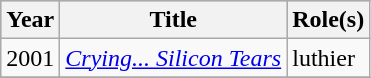<table class="wikitable">
<tr style="background:#b0c4de; text-align:center;">
<th>Year</th>
<th>Title</th>
<th>Role(s)</th>
</tr>
<tr>
<td>2001</td>
<td><em><a href='#'>Crying... Silicon Tears</a></em></td>
<td>luthier</td>
</tr>
<tr>
</tr>
</table>
